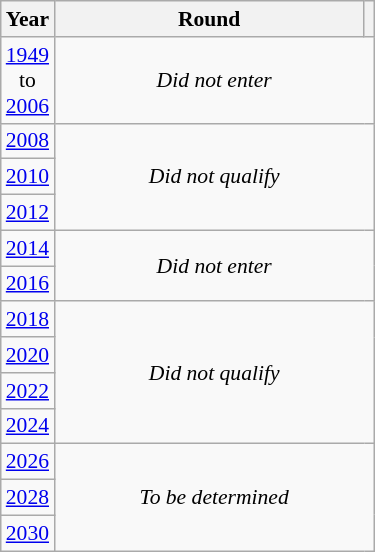<table class="wikitable" style="text-align: center; font-size:90%">
<tr>
<th>Year</th>
<th style="width:200px">Round</th>
<th></th>
</tr>
<tr>
<td><a href='#'>1949</a><br>to<br><a href='#'>2006</a></td>
<td colspan="2"><em>Did not enter</em></td>
</tr>
<tr>
<td><a href='#'>2008</a></td>
<td colspan="2" rowspan="3"><em>Did not qualify</em></td>
</tr>
<tr>
<td><a href='#'>2010</a></td>
</tr>
<tr>
<td><a href='#'>2012</a></td>
</tr>
<tr>
<td><a href='#'>2014</a></td>
<td colspan="2" rowspan="2"><em>Did not enter</em></td>
</tr>
<tr>
<td><a href='#'>2016</a></td>
</tr>
<tr>
<td><a href='#'>2018</a></td>
<td colspan="2" rowspan="4"><em>Did not qualify</em></td>
</tr>
<tr>
<td><a href='#'>2020</a></td>
</tr>
<tr>
<td><a href='#'>2022</a></td>
</tr>
<tr>
<td><a href='#'>2024</a></td>
</tr>
<tr>
<td><a href='#'>2026</a></td>
<td colspan="2" rowspan="3"><em>To be determined</em></td>
</tr>
<tr>
<td><a href='#'>2028</a></td>
</tr>
<tr>
<td><a href='#'>2030</a></td>
</tr>
</table>
